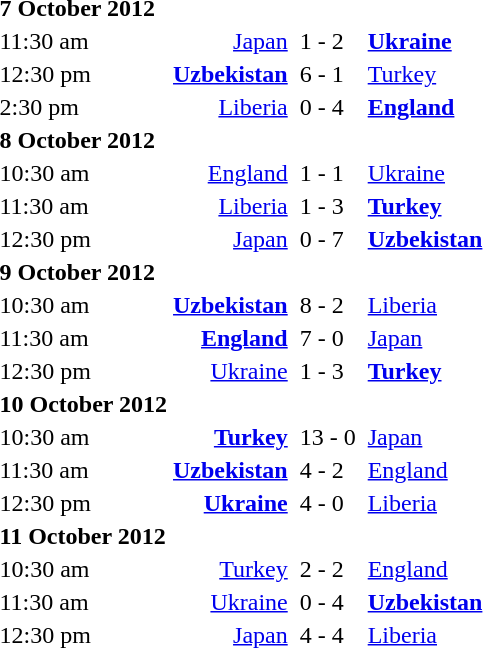<table>
<tr>
<td><strong>7 October 2012</strong></td>
</tr>
<tr>
<td>11:30 am</td>
<td align=right><a href='#'>Japan</a></td>
<td></td>
<td>1 - 2</td>
<td></td>
<td><strong><a href='#'>Ukraine</a></strong></td>
</tr>
<tr>
<td>12:30 pm</td>
<td align=right><strong><a href='#'>Uzbekistan</a></strong></td>
<td></td>
<td>6 - 1</td>
<td></td>
<td><a href='#'>Turkey</a></td>
</tr>
<tr>
<td>2:30 pm</td>
<td align=right><a href='#'>Liberia</a></td>
<td></td>
<td>0 - 4</td>
<td></td>
<td><strong><a href='#'>England</a></strong></td>
</tr>
<tr>
<td><strong>8 October 2012</strong></td>
</tr>
<tr>
<td>10:30 am</td>
<td align=right><a href='#'>England</a></td>
<td></td>
<td>1 - 1</td>
<td></td>
<td><a href='#'>Ukraine</a></td>
</tr>
<tr>
<td>11:30 am</td>
<td align=right><a href='#'>Liberia</a></td>
<td></td>
<td>1 - 3</td>
<td></td>
<td><strong><a href='#'>Turkey</a></strong></td>
</tr>
<tr>
<td>12:30 pm</td>
<td align=right><a href='#'>Japan</a></td>
<td></td>
<td>0 - 7</td>
<td></td>
<td><strong><a href='#'>Uzbekistan</a></strong></td>
</tr>
<tr>
<td><strong>9 October 2012</strong></td>
</tr>
<tr>
<td>10:30 am</td>
<td align=right><strong><a href='#'>Uzbekistan</a></strong></td>
<td></td>
<td>8 - 2</td>
<td></td>
<td><a href='#'>Liberia</a></td>
</tr>
<tr>
<td>11:30 am</td>
<td align=right><strong><a href='#'>England</a></strong></td>
<td></td>
<td>7 - 0</td>
<td></td>
<td><a href='#'>Japan</a></td>
</tr>
<tr>
<td>12:30 pm</td>
<td align=right><a href='#'>Ukraine</a></td>
<td></td>
<td>1 - 3</td>
<td></td>
<td><strong><a href='#'>Turkey</a></strong></td>
</tr>
<tr>
<td><strong>10 October 2012</strong></td>
</tr>
<tr>
<td>10:30 am</td>
<td align=right><strong><a href='#'>Turkey</a></strong></td>
<td></td>
<td>13 - 0</td>
<td></td>
<td><a href='#'>Japan</a></td>
</tr>
<tr>
<td>11:30 am</td>
<td align=right><strong><a href='#'>Uzbekistan</a></strong></td>
<td></td>
<td>4 - 2</td>
<td></td>
<td><a href='#'>England</a></td>
</tr>
<tr>
<td>12:30 pm</td>
<td align=right><strong><a href='#'>Ukraine</a></strong></td>
<td></td>
<td>4 - 0</td>
<td></td>
<td><a href='#'>Liberia</a></td>
</tr>
<tr>
<td><strong>11 October 2012</strong></td>
</tr>
<tr>
<td>10:30 am</td>
<td align=right><a href='#'>Turkey</a></td>
<td></td>
<td>2 - 2</td>
<td></td>
<td><a href='#'>England</a></td>
</tr>
<tr>
<td>11:30 am</td>
<td align=right><a href='#'>Ukraine</a></td>
<td></td>
<td>0 - 4</td>
<td></td>
<td><strong><a href='#'>Uzbekistan</a></strong></td>
</tr>
<tr>
<td>12:30 pm</td>
<td align=right><a href='#'>Japan</a></td>
<td></td>
<td>4 - 4</td>
<td></td>
<td><a href='#'>Liberia</a></td>
</tr>
</table>
